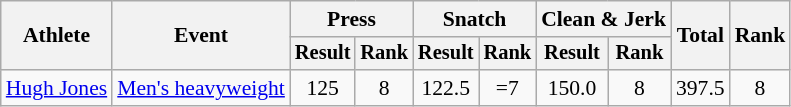<table class="wikitable" style="font-size:90%">
<tr>
<th rowspan="2">Athlete</th>
<th rowspan="2">Event</th>
<th colspan="2">Press</th>
<th colspan="2">Snatch</th>
<th colspan="2">Clean & Jerk</th>
<th rowspan="2">Total</th>
<th rowspan="2">Rank</th>
</tr>
<tr style="font-size:95%">
<th>Result</th>
<th>Rank</th>
<th>Result</th>
<th>Rank</th>
<th>Result</th>
<th>Rank</th>
</tr>
<tr align=center>
<td align=left><a href='#'>Hugh Jones</a></td>
<td align=left><a href='#'>Men's heavyweight</a></td>
<td>125</td>
<td>8</td>
<td>122.5</td>
<td>=7</td>
<td>150.0</td>
<td>8</td>
<td>397.5</td>
<td>8</td>
</tr>
</table>
